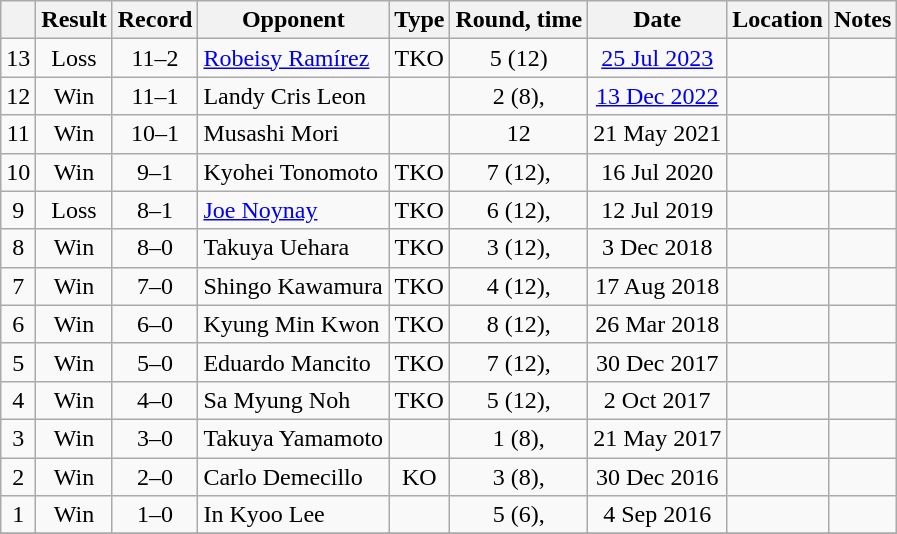<table class="wikitable" style="text-align:center">
<tr>
<th></th>
<th>Result</th>
<th>Record</th>
<th>Opponent</th>
<th>Type</th>
<th>Round, time</th>
<th>Date</th>
<th>Location</th>
<th>Notes</th>
</tr>
<tr>
<td>13</td>
<td>Loss</td>
<td>11–2</td>
<td style="text-align:left;"><a href='#'>Robeisy Ramírez</a></td>
<td>TKO</td>
<td>5 (12) </td>
<td><a href='#'>25 Jul 2023</a></td>
<td style="text-align:left;"></td>
<td style="text-align:left;"></td>
</tr>
<tr>
<td>12</td>
<td>Win</td>
<td>11–1</td>
<td style="text-align:left;">Landy Cris Leon</td>
<td></td>
<td>2 (8), </td>
<td><a href='#'>13 Dec 2022</a></td>
<td style="text-align:left;"></td>
<td style="text-align:left;"></td>
</tr>
<tr>
<td>11</td>
<td>Win</td>
<td>10–1</td>
<td style="text-align:left;">Musashi Mori</td>
<td></td>
<td>12</td>
<td>21 May 2021</td>
<td style="text-align:left;"></td>
<td style="text-align:left;"></td>
</tr>
<tr>
<td>10</td>
<td>Win</td>
<td>9–1</td>
<td style="text-align:left;">Kyohei Tonomoto</td>
<td>TKO</td>
<td>7 (12), </td>
<td>16 Jul 2020</td>
<td style="text-align:left;"></td>
<td style="text-align:left;"></td>
</tr>
<tr>
<td>9</td>
<td>Loss</td>
<td>8–1</td>
<td style="text-align:left;"><a href='#'>Joe Noynay</a></td>
<td>TKO</td>
<td>6 (12), </td>
<td>12 Jul 2019</td>
<td style="text-align:left;"></td>
<td style="text-align:left;"></td>
</tr>
<tr>
<td>8</td>
<td>Win</td>
<td>8–0</td>
<td style="text-align:left;">Takuya Uehara</td>
<td>TKO</td>
<td>3 (12), </td>
<td>3 Dec 2018</td>
<td style="text-align:left;"></td>
<td style="text-align:left;"></td>
</tr>
<tr>
<td>7</td>
<td>Win</td>
<td>7–0</td>
<td style="text-align:left;">Shingo Kawamura</td>
<td>TKO</td>
<td>4 (12), </td>
<td>17 Aug 2018</td>
<td style="text-align:left;"></td>
<td style="text-align:left;"></td>
</tr>
<tr>
<td>6</td>
<td>Win</td>
<td>6–0</td>
<td style="text-align:left;">Kyung Min Kwon</td>
<td>TKO</td>
<td>8 (12), </td>
<td>26 Mar 2018</td>
<td style="text-align:left;"></td>
<td style="text-align:left;"></td>
</tr>
<tr>
<td>5</td>
<td>Win</td>
<td>5–0</td>
<td style="text-align:left;">Eduardo Mancito</td>
<td>TKO</td>
<td>7 (12), </td>
<td>30 Dec 2017</td>
<td style="text-align:left;"></td>
<td style="text-align:left;"></td>
</tr>
<tr>
<td>4</td>
<td>Win</td>
<td>4–0</td>
<td style="text-align:left;">Sa Myung Noh</td>
<td>TKO</td>
<td>5 (12), </td>
<td>2 Oct 2017</td>
<td style="text-align:left;"></td>
<td style="text-align:left;"></td>
</tr>
<tr>
<td>3</td>
<td>Win</td>
<td>3–0</td>
<td style="text-align:left;">Takuya Yamamoto</td>
<td></td>
<td>1 (8), </td>
<td>21 May 2017</td>
<td style="text-align:left;"></td>
<td></td>
</tr>
<tr>
<td>2</td>
<td>Win</td>
<td>2–0</td>
<td style="text-align:left;">Carlo Demecillo</td>
<td>KO</td>
<td>3 (8), </td>
<td>30 Dec 2016</td>
<td style="text-align:left;"></td>
<td></td>
</tr>
<tr>
<td>1</td>
<td>Win</td>
<td>1–0</td>
<td style="text-align:left;">In Kyoo Lee</td>
<td></td>
<td>5 (6), </td>
<td>4 Sep 2016</td>
<td style="text-align:left;"></td>
<td></td>
</tr>
<tr>
</tr>
</table>
